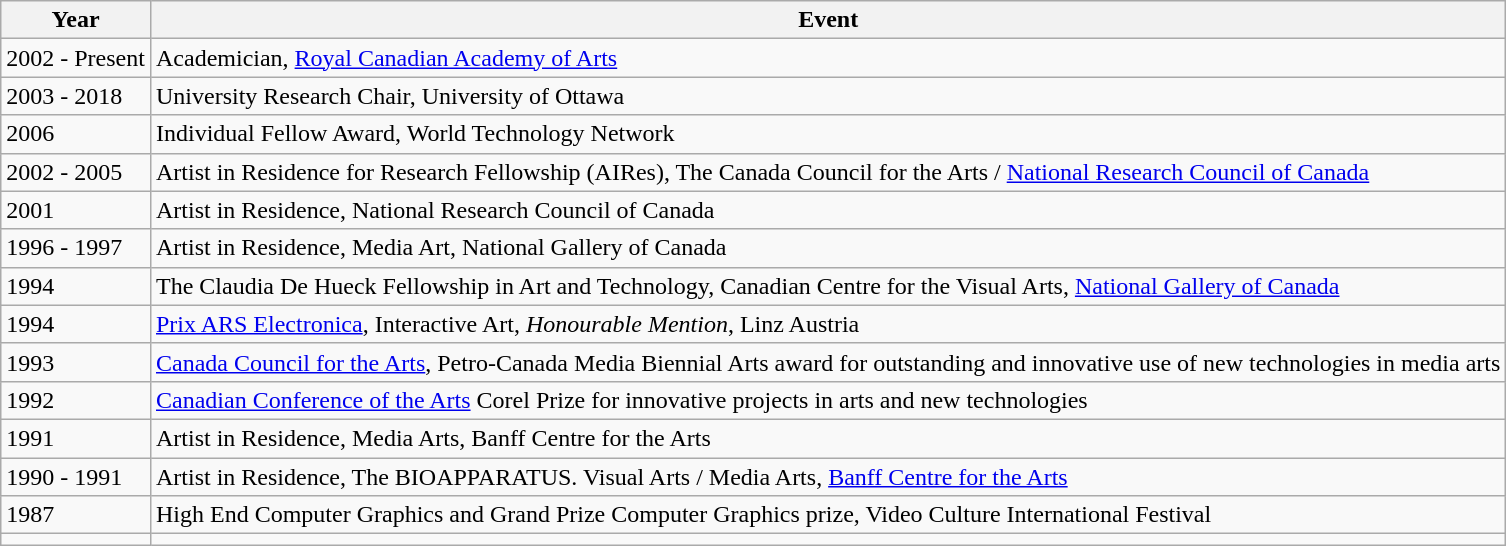<table class="wikitable">
<tr>
<th>Year</th>
<th>Event</th>
</tr>
<tr>
<td>2002 - Present</td>
<td>Academician, <a href='#'>Royal Canadian Academy of Arts</a></td>
</tr>
<tr>
<td>2003 - 2018</td>
<td>University Research Chair, University of Ottawa</td>
</tr>
<tr>
<td>2006</td>
<td>Individual Fellow Award, World Technology Network</td>
</tr>
<tr>
<td>2002 - 2005</td>
<td>Artist in Residence for Research Fellowship (AIRes), The Canada Council for the Arts / <a href='#'>National Research Council of Canada</a></td>
</tr>
<tr>
<td>2001</td>
<td>Artist in Residence, National Research Council of Canada</td>
</tr>
<tr>
<td>1996 - 1997</td>
<td>Artist in Residence, Media Art, National Gallery of Canada</td>
</tr>
<tr>
<td>1994</td>
<td>The Claudia De Hueck Fellowship in Art and Technology, Canadian Centre for the Visual Arts, <a href='#'>National Gallery of Canada</a></td>
</tr>
<tr>
<td>1994</td>
<td><a href='#'>Prix ARS Electronica</a>, Interactive Art, <em>Honourable Mention</em>, Linz Austria</td>
</tr>
<tr>
<td>1993</td>
<td><a href='#'>Canada Council for the Arts</a>, Petro-Canada Media Biennial Arts award for outstanding and innovative use of new technologies in media arts</td>
</tr>
<tr>
<td>1992</td>
<td><a href='#'>Canadian Conference of the Arts</a> Corel Prize for innovative projects in arts and new technologies</td>
</tr>
<tr>
<td>1991</td>
<td>Artist in Residence, Media Arts, Banff Centre for the Arts</td>
</tr>
<tr>
<td>1990 - 1991</td>
<td>Artist in Residence, The BIOAPPARATUS. Visual Arts / Media Arts, <a href='#'>Banff Centre for the Arts</a></td>
</tr>
<tr>
<td>1987</td>
<td>High End Computer Graphics and Grand Prize Computer Graphics prize, Video Culture International Festival</td>
</tr>
<tr>
<td></td>
</tr>
</table>
